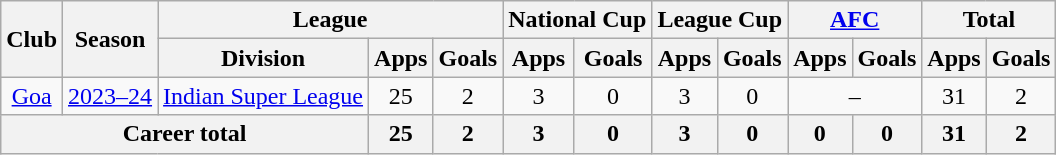<table class="wikitable" style="text-align: center">
<tr>
<th rowspan="2">Club</th>
<th rowspan="2">Season</th>
<th colspan="3">League</th>
<th colspan="2">National Cup</th>
<th colspan="2">League Cup</th>
<th colspan="2"><a href='#'>AFC</a></th>
<th colspan="2">Total</th>
</tr>
<tr>
<th>Division</th>
<th>Apps</th>
<th>Goals</th>
<th>Apps</th>
<th>Goals</th>
<th>Apps</th>
<th>Goals</th>
<th>Apps</th>
<th>Goals</th>
<th>Apps</th>
<th>Goals</th>
</tr>
<tr>
<td rowspan="1"><a href='#'>Goa</a></td>
<td><a href='#'>2023–24</a></td>
<td rowspan="1"><a href='#'>Indian Super League</a></td>
<td>25</td>
<td>2</td>
<td>3</td>
<td>0</td>
<td>3</td>
<td>0</td>
<td colspan="2">–</td>
<td>31</td>
<td>2</td>
</tr>
<tr>
<th colspan="3">Career total</th>
<th>25</th>
<th>2</th>
<th>3</th>
<th>0</th>
<th>3</th>
<th>0</th>
<th>0</th>
<th>0</th>
<th>31</th>
<th>2</th>
</tr>
</table>
